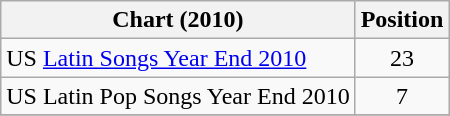<table class="wikitable sortable">
<tr>
<th>Chart (2010)</th>
<th>Position</th>
</tr>
<tr>
<td>US <a href='#'>Latin Songs Year End 2010</a></td>
<td align="center">23</td>
</tr>
<tr>
<td>US Latin Pop Songs Year End 2010</td>
<td align="center">7</td>
</tr>
<tr>
</tr>
</table>
